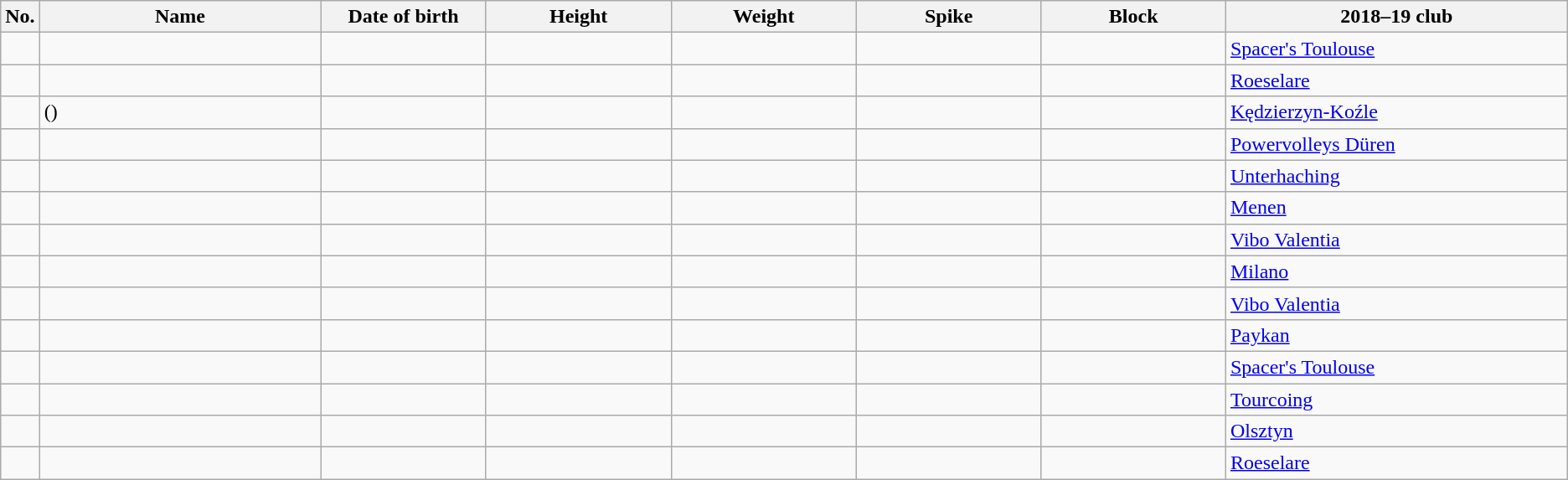<table class="wikitable sortable" style="font-size:100%; text-align:center">
<tr>
<th>No.</th>
<th style="width:14em">Name</th>
<th style="width:8em">Date of birth</th>
<th style="width:9em">Height</th>
<th style="width:9em">Weight</th>
<th style="width:9em">Spike</th>
<th style="width:9em">Block</th>
<th style="width:17em">2018–19 club</th>
</tr>
<tr>
<td></td>
<td align=left></td>
<td align=right></td>
<td></td>
<td></td>
<td></td>
<td></td>
<td align=left> <a href='#'>Spacer's Toulouse</a></td>
</tr>
<tr>
<td></td>
<td align=left></td>
<td align=right></td>
<td></td>
<td></td>
<td></td>
<td></td>
<td align=left> <a href='#'>Roeselare</a></td>
</tr>
<tr>
<td></td>
<td align=left> ()</td>
<td align=right></td>
<td></td>
<td></td>
<td></td>
<td></td>
<td align=left> <a href='#'>Kędzierzyn-Koźle</a></td>
</tr>
<tr>
<td></td>
<td align=left></td>
<td align=right></td>
<td></td>
<td></td>
<td></td>
<td></td>
<td align=left> <a href='#'>Powervolleys Düren</a></td>
</tr>
<tr>
<td></td>
<td align=left></td>
<td align=right></td>
<td></td>
<td></td>
<td></td>
<td></td>
<td align=left> <a href='#'>Unterhaching</a></td>
</tr>
<tr>
<td></td>
<td align=left></td>
<td align=right></td>
<td></td>
<td></td>
<td></td>
<td></td>
<td align=left> <a href='#'>Menen</a></td>
</tr>
<tr>
<td></td>
<td align=left></td>
<td align=right></td>
<td></td>
<td></td>
<td></td>
<td></td>
<td align=left> <a href='#'>Vibo Valentia</a></td>
</tr>
<tr>
<td></td>
<td align=left></td>
<td align=right></td>
<td></td>
<td></td>
<td></td>
<td></td>
<td align=left> <a href='#'>Milano</a></td>
</tr>
<tr>
<td></td>
<td align=left></td>
<td align=right></td>
<td></td>
<td></td>
<td></td>
<td></td>
<td align=left> <a href='#'>Vibo Valentia</a></td>
</tr>
<tr>
<td></td>
<td align=left></td>
<td align=right></td>
<td></td>
<td></td>
<td></td>
<td></td>
<td align=left> <a href='#'>Paykan</a></td>
</tr>
<tr>
<td></td>
<td align=left></td>
<td align=right></td>
<td></td>
<td></td>
<td></td>
<td></td>
<td align=left> <a href='#'>Spacer's Toulouse</a></td>
</tr>
<tr>
<td></td>
<td align=left></td>
<td align=right></td>
<td></td>
<td></td>
<td></td>
<td></td>
<td align=left> <a href='#'>Tourcoing</a></td>
</tr>
<tr>
<td></td>
<td align=left></td>
<td align=right></td>
<td></td>
<td></td>
<td></td>
<td></td>
<td align=left> <a href='#'>Olsztyn</a></td>
</tr>
<tr>
<td></td>
<td align=left></td>
<td align=right></td>
<td></td>
<td></td>
<td></td>
<td></td>
<td align=left> <a href='#'>Roeselare</a></td>
</tr>
</table>
